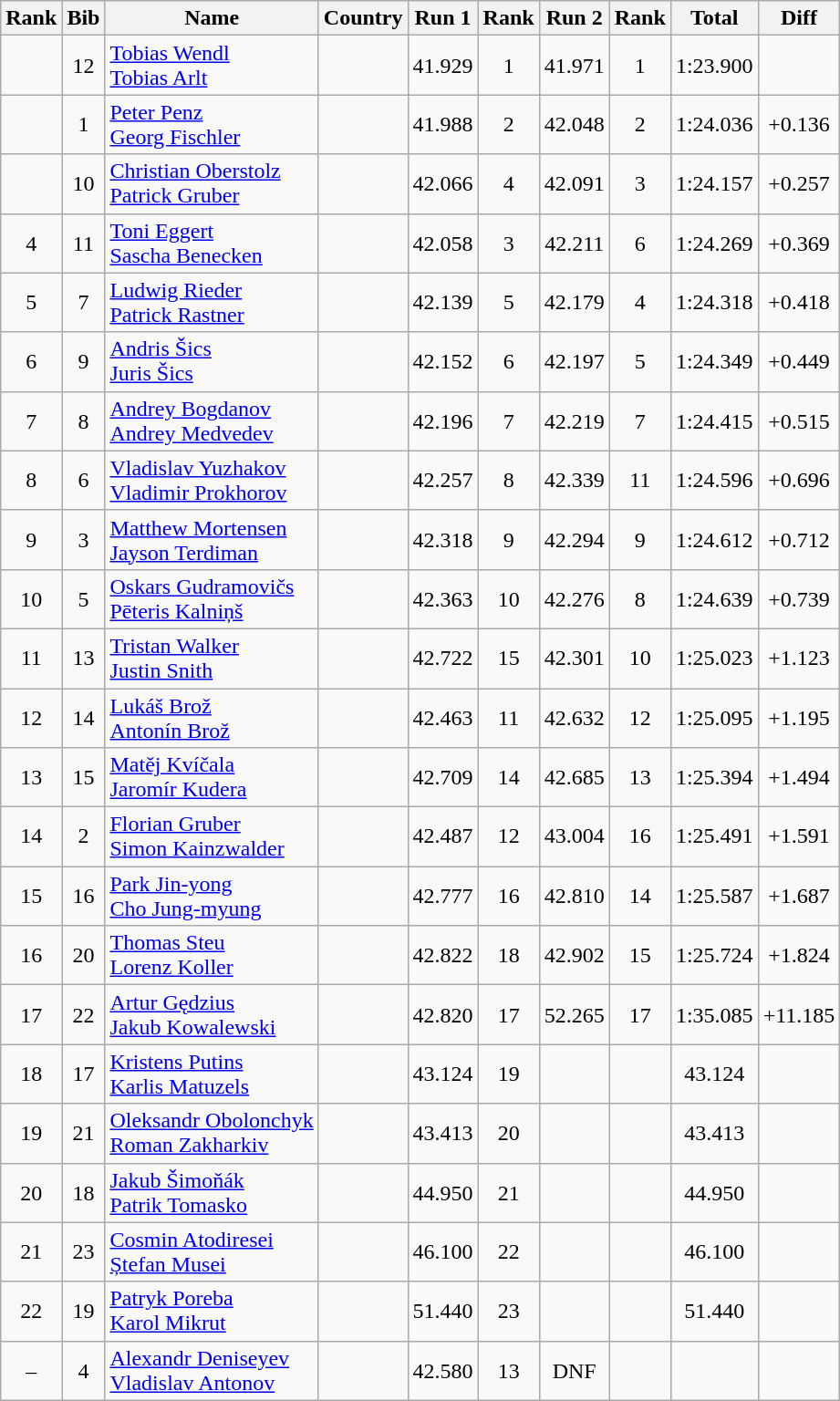<table class="wikitable sortable" style="text-align:center">
<tr>
<th>Rank</th>
<th>Bib</th>
<th>Name</th>
<th>Country</th>
<th>Run 1</th>
<th>Rank</th>
<th>Run 2</th>
<th>Rank</th>
<th>Total</th>
<th>Diff</th>
</tr>
<tr>
<td></td>
<td>12</td>
<td align=left><a href='#'>Tobias Wendl</a><br><a href='#'>Tobias Arlt</a></td>
<td align=left></td>
<td>41.929</td>
<td>1</td>
<td>41.971</td>
<td>1</td>
<td>1:23.900</td>
<td></td>
</tr>
<tr>
<td></td>
<td>1</td>
<td align=left><a href='#'>Peter Penz</a><br><a href='#'>Georg Fischler</a></td>
<td align=left></td>
<td>41.988</td>
<td>2</td>
<td>42.048</td>
<td>2</td>
<td>1:24.036</td>
<td>+0.136</td>
</tr>
<tr>
<td></td>
<td>10</td>
<td align=left><a href='#'>Christian Oberstolz</a><br><a href='#'>Patrick Gruber</a></td>
<td align=left></td>
<td>42.066</td>
<td>4</td>
<td>42.091</td>
<td>3</td>
<td>1:24.157</td>
<td>+0.257</td>
</tr>
<tr>
<td>4</td>
<td>11</td>
<td align=left><a href='#'>Toni Eggert</a><br><a href='#'>Sascha Benecken</a></td>
<td align=left></td>
<td>42.058</td>
<td>3</td>
<td>42.211</td>
<td>6</td>
<td>1:24.269</td>
<td>+0.369</td>
</tr>
<tr>
<td>5</td>
<td>7</td>
<td align=left><a href='#'>Ludwig Rieder</a><br><a href='#'>Patrick Rastner</a></td>
<td align=left></td>
<td>42.139</td>
<td>5</td>
<td>42.179</td>
<td>4</td>
<td>1:24.318</td>
<td>+0.418</td>
</tr>
<tr>
<td>6</td>
<td>9</td>
<td align=left><a href='#'>Andris Šics</a><br><a href='#'>Juris Šics</a></td>
<td align=left></td>
<td>42.152</td>
<td>6</td>
<td>42.197</td>
<td>5</td>
<td>1:24.349</td>
<td>+0.449</td>
</tr>
<tr>
<td>7</td>
<td>8</td>
<td align=left><a href='#'>Andrey Bogdanov</a><br><a href='#'>Andrey Medvedev</a></td>
<td align=left></td>
<td>42.196</td>
<td>7</td>
<td>42.219</td>
<td>7</td>
<td>1:24.415</td>
<td>+0.515</td>
</tr>
<tr>
<td>8</td>
<td>6</td>
<td align=left><a href='#'>Vladislav Yuzhakov</a><br><a href='#'>Vladimir Prokhorov</a></td>
<td align=left></td>
<td>42.257</td>
<td>8</td>
<td>42.339</td>
<td>11</td>
<td>1:24.596</td>
<td>+0.696</td>
</tr>
<tr>
<td>9</td>
<td>3</td>
<td align=left><a href='#'>Matthew Mortensen</a><br><a href='#'>Jayson Terdiman</a></td>
<td align=left></td>
<td>42.318</td>
<td>9</td>
<td>42.294</td>
<td>9</td>
<td>1:24.612</td>
<td>+0.712</td>
</tr>
<tr>
<td>10</td>
<td>5</td>
<td align=left><a href='#'>Oskars Gudramovičs</a><br><a href='#'>Pēteris Kalniņš</a></td>
<td align=left></td>
<td>42.363</td>
<td>10</td>
<td>42.276</td>
<td>8</td>
<td>1:24.639</td>
<td>+0.739</td>
</tr>
<tr>
<td>11</td>
<td>13</td>
<td align=left><a href='#'>Tristan Walker</a><br><a href='#'>Justin Snith</a></td>
<td align=left></td>
<td>42.722</td>
<td>15</td>
<td>42.301</td>
<td>10</td>
<td>1:25.023</td>
<td>+1.123</td>
</tr>
<tr>
<td>12</td>
<td>14</td>
<td align=left><a href='#'>Lukáš Brož</a><br><a href='#'>Antonín Brož</a></td>
<td align=left></td>
<td>42.463</td>
<td>11</td>
<td>42.632</td>
<td>12</td>
<td>1:25.095</td>
<td>+1.195</td>
</tr>
<tr>
<td>13</td>
<td>15</td>
<td align=left><a href='#'>Matěj Kvíčala</a><br><a href='#'>Jaromír Kudera</a></td>
<td align=left></td>
<td>42.709</td>
<td>14</td>
<td>42.685</td>
<td>13</td>
<td>1:25.394</td>
<td>+1.494</td>
</tr>
<tr>
<td>14</td>
<td>2</td>
<td align=left><a href='#'>Florian Gruber</a><br><a href='#'>Simon Kainzwalder</a></td>
<td align=left></td>
<td>42.487</td>
<td>12</td>
<td>43.004</td>
<td>16</td>
<td>1:25.491</td>
<td>+1.591</td>
</tr>
<tr>
<td>15</td>
<td>16</td>
<td align=left><a href='#'>Park Jin-yong</a><br><a href='#'>Cho Jung-myung</a></td>
<td align=left></td>
<td>42.777</td>
<td>16</td>
<td>42.810</td>
<td>14</td>
<td>1:25.587</td>
<td>+1.687</td>
</tr>
<tr>
<td>16</td>
<td>20</td>
<td align=left><a href='#'>Thomas Steu</a><br><a href='#'>Lorenz Koller</a></td>
<td align=left></td>
<td>42.822</td>
<td>18</td>
<td>42.902</td>
<td>15</td>
<td>1:25.724</td>
<td>+1.824</td>
</tr>
<tr>
<td>17</td>
<td>22</td>
<td align=left><a href='#'>Artur Gędzius</a><br><a href='#'>Jakub Kowalewski</a></td>
<td align=left></td>
<td>42.820</td>
<td>17</td>
<td>52.265</td>
<td>17</td>
<td>1:35.085</td>
<td>+11.185</td>
</tr>
<tr>
<td>18</td>
<td>17</td>
<td align=left><a href='#'>Kristens Putins</a><br><a href='#'>Karlis Matuzels</a></td>
<td align=left></td>
<td>43.124</td>
<td>19</td>
<td></td>
<td></td>
<td>43.124</td>
<td></td>
</tr>
<tr>
<td>19</td>
<td>21</td>
<td align=left><a href='#'>Oleksandr Obolonchyk</a><br><a href='#'>Roman Zakharkiv</a></td>
<td align=left></td>
<td>43.413</td>
<td>20</td>
<td></td>
<td></td>
<td>43.413</td>
<td></td>
</tr>
<tr>
<td>20</td>
<td>18</td>
<td align=left><a href='#'>Jakub Šimoňák</a><br><a href='#'>Patrik Tomasko</a></td>
<td align=left></td>
<td>44.950</td>
<td>21</td>
<td></td>
<td></td>
<td>44.950</td>
<td></td>
</tr>
<tr>
<td>21</td>
<td>23</td>
<td align=left><a href='#'>Cosmin Atodiresei</a><br><a href='#'>Ștefan Musei</a></td>
<td align=left></td>
<td>46.100</td>
<td>22</td>
<td></td>
<td></td>
<td>46.100</td>
<td></td>
</tr>
<tr>
<td>22</td>
<td>19</td>
<td align=left><a href='#'>Patryk Poreba</a><br><a href='#'>Karol Mikrut</a></td>
<td align=left></td>
<td>51.440</td>
<td>23</td>
<td></td>
<td></td>
<td>51.440</td>
<td></td>
</tr>
<tr>
<td>–</td>
<td>4</td>
<td align=left><a href='#'>Alexandr Deniseyev</a><br><a href='#'>Vladislav Antonov</a></td>
<td align=left></td>
<td>42.580</td>
<td>13</td>
<td>DNF</td>
<td></td>
<td></td>
<td></td>
</tr>
</table>
